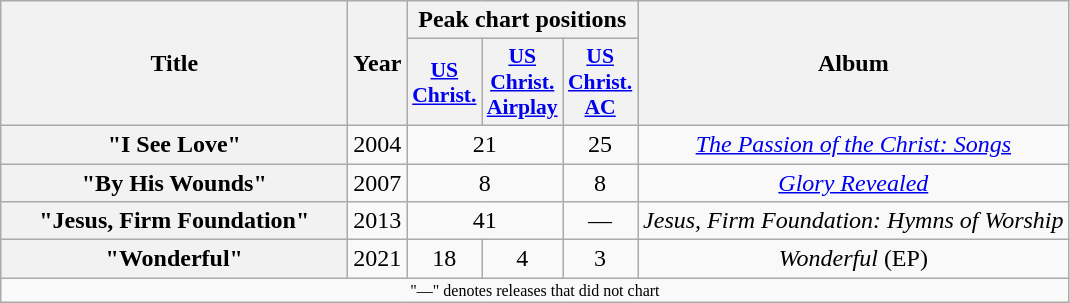<table class="wikitable plainrowheaders" style="text-align:center;">
<tr>
<th scope="col" rowspan="2" style="width:14em;">Title</th>
<th scope="col" rowspan="2" style="width:1em;">Year</th>
<th scope="col" colspan="3">Peak chart positions</th>
<th scope="col" rowspan="2">Album</th>
</tr>
<tr>
<th style="width:3em; font-size:90%"><a href='#'>US Christ.</a><br></th>
<th style="width:3em; font-size:90%"><a href='#'>US Christ. Airplay</a><br></th>
<th style="width:3em; font-size:90%"><a href='#'>US Christ. AC</a><br></th>
</tr>
<tr>
<th scope="row">"I See Love"<br></th>
<td>2004</td>
<td colspan="2">21</td>
<td>25</td>
<td><em><a href='#'>The Passion of the Christ: Songs</a></em></td>
</tr>
<tr>
<th scope="row">"By His Wounds"<br></th>
<td>2007</td>
<td colspan="2">8</td>
<td>8</td>
<td><em><a href='#'>Glory Revealed</a></em></td>
</tr>
<tr>
<th scope="row">"Jesus, Firm Foundation"<br></th>
<td>2013</td>
<td colspan="2">41</td>
<td>—</td>
<td><em>Jesus, Firm Foundation: Hymns of Worship</em></td>
</tr>
<tr>
<th scope="row">"Wonderful"<br></th>
<td>2021</td>
<td>18</td>
<td>4</td>
<td>3</td>
<td><em>Wonderful</em> (EP)</td>
</tr>
<tr>
<td colspan="10" style="font-size:8pt">"—" denotes releases that did not chart</td>
</tr>
</table>
